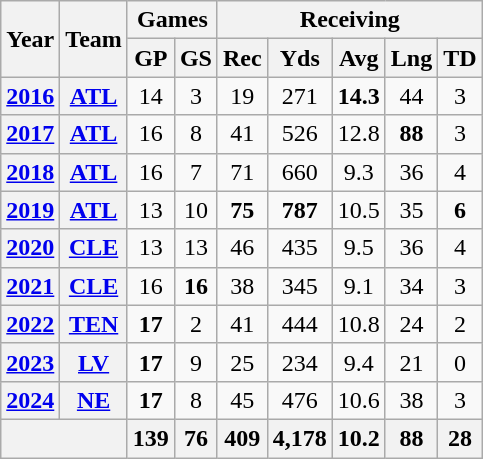<table class=wikitable style="text-align:center;">
<tr>
<th rowspan="2">Year</th>
<th rowspan="2">Team</th>
<th colspan="2">Games</th>
<th colspan="5">Receiving</th>
</tr>
<tr>
<th>GP</th>
<th>GS</th>
<th>Rec</th>
<th>Yds</th>
<th>Avg</th>
<th>Lng</th>
<th>TD</th>
</tr>
<tr>
<th><a href='#'>2016</a></th>
<th><a href='#'>ATL</a></th>
<td>14</td>
<td>3</td>
<td>19</td>
<td>271</td>
<td><strong>14.3</strong></td>
<td>44</td>
<td>3</td>
</tr>
<tr>
<th><a href='#'>2017</a></th>
<th><a href='#'>ATL</a></th>
<td>16</td>
<td>8</td>
<td>41</td>
<td>526</td>
<td>12.8</td>
<td><strong>88</strong></td>
<td>3</td>
</tr>
<tr>
<th><a href='#'>2018</a></th>
<th><a href='#'>ATL</a></th>
<td>16</td>
<td>7</td>
<td>71</td>
<td>660</td>
<td>9.3</td>
<td>36</td>
<td>4</td>
</tr>
<tr>
<th><a href='#'>2019</a></th>
<th><a href='#'>ATL</a></th>
<td>13</td>
<td>10</td>
<td><strong>75</strong></td>
<td><strong>787</strong></td>
<td>10.5</td>
<td>35</td>
<td><strong>6</strong></td>
</tr>
<tr>
<th><a href='#'>2020</a></th>
<th><a href='#'>CLE</a></th>
<td>13</td>
<td>13</td>
<td>46</td>
<td>435</td>
<td>9.5</td>
<td>36</td>
<td>4</td>
</tr>
<tr>
<th><a href='#'>2021</a></th>
<th><a href='#'>CLE</a></th>
<td>16</td>
<td><strong>16</strong></td>
<td>38</td>
<td>345</td>
<td>9.1</td>
<td>34</td>
<td>3</td>
</tr>
<tr>
<th><a href='#'>2022</a></th>
<th><a href='#'>TEN</a></th>
<td><strong>17</strong></td>
<td>2</td>
<td>41</td>
<td>444</td>
<td>10.8</td>
<td>24</td>
<td>2</td>
</tr>
<tr>
<th><a href='#'>2023</a></th>
<th><a href='#'>LV</a></th>
<td><strong>17</strong></td>
<td>9</td>
<td>25</td>
<td>234</td>
<td>9.4</td>
<td>21</td>
<td>0</td>
</tr>
<tr>
<th><a href='#'>2024</a></th>
<th><a href='#'>NE</a></th>
<td><strong>17</strong></td>
<td>8</td>
<td>45</td>
<td>476</td>
<td>10.6</td>
<td>38</td>
<td>3</td>
</tr>
<tr>
<th colspan="2"></th>
<th>139</th>
<th>76</th>
<th>409</th>
<th>4,178</th>
<th>10.2</th>
<th>88</th>
<th>28</th>
</tr>
</table>
